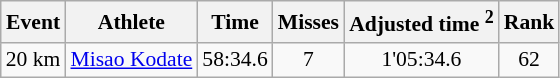<table class="wikitable" style="font-size:90%">
<tr>
<th>Event</th>
<th>Athlete</th>
<th>Time</th>
<th>Misses</th>
<th>Adjusted time <sup>2</sup></th>
<th>Rank</th>
</tr>
<tr>
<td>20 km</td>
<td><a href='#'>Misao Kodate</a></td>
<td align="center">58:34.6</td>
<td align="center">7</td>
<td align="center">1'05:34.6</td>
<td align="center">62</td>
</tr>
</table>
